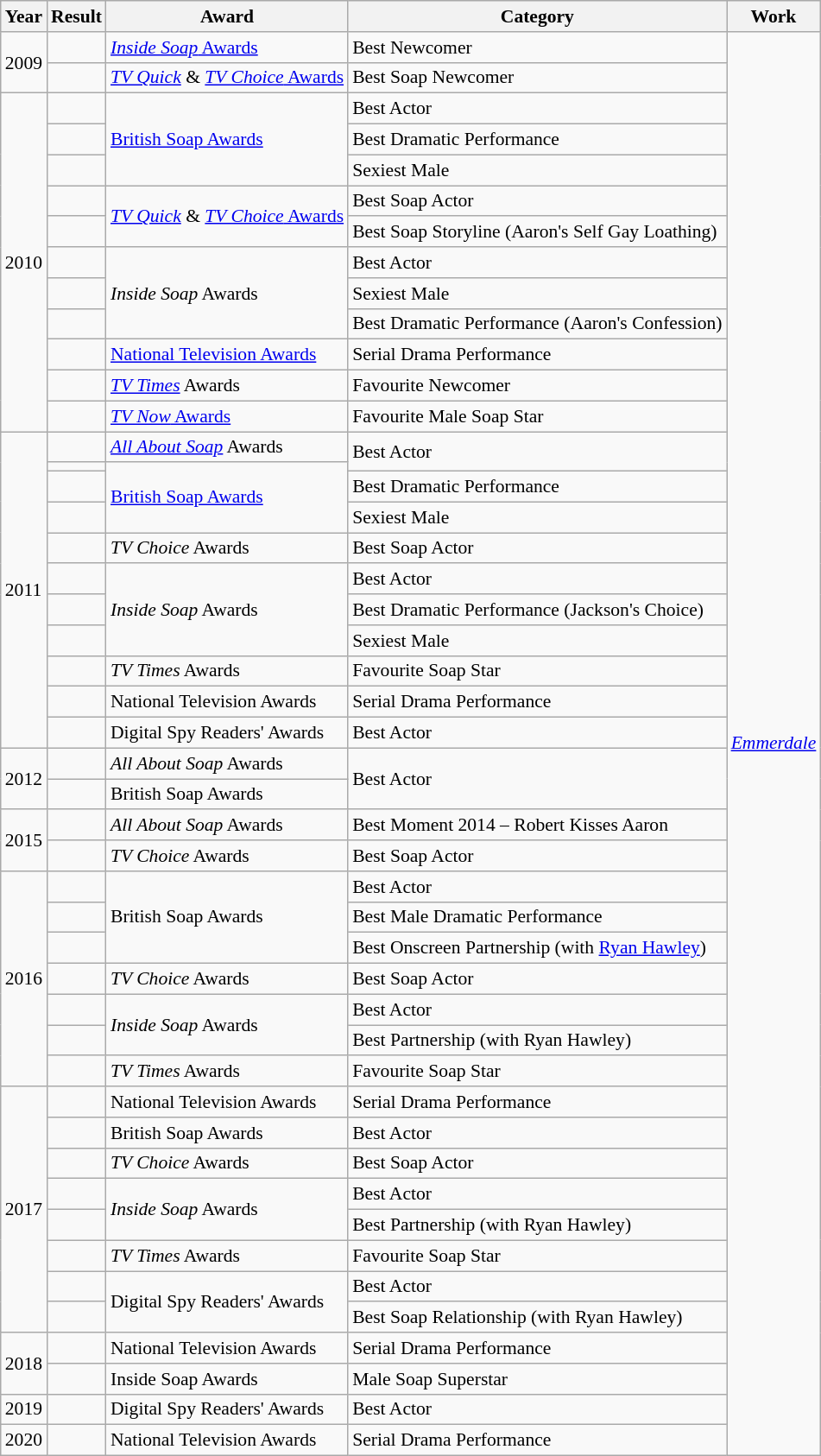<table class="wikitable" style="font-size: 90%">
<tr>
<th>Year</th>
<th>Result</th>
<th>Award</th>
<th>Category</th>
<th>Work</th>
</tr>
<tr>
<td rowspan="2">2009</td>
<td></td>
<td><a href='#'><em>Inside Soap</em> Awards</a></td>
<td>Best Newcomer</td>
<td rowspan="47"><em><a href='#'>Emmerdale</a></em></td>
</tr>
<tr>
<td></td>
<td><em><a href='#'>TV Quick</a></em> & <a href='#'><em>TV Choice</em> Awards</a></td>
<td>Best Soap Newcomer</td>
</tr>
<tr>
<td rowspan="11">2010</td>
<td></td>
<td rowspan="3"><a href='#'>British Soap Awards</a></td>
<td>Best Actor</td>
</tr>
<tr>
<td></td>
<td>Best Dramatic Performance</td>
</tr>
<tr>
<td></td>
<td>Sexiest Male</td>
</tr>
<tr>
<td></td>
<td rowspan="2"><em><a href='#'>TV Quick</a></em> & <a href='#'><em>TV Choice</em> Awards</a></td>
<td>Best Soap Actor</td>
</tr>
<tr>
<td></td>
<td>Best Soap Storyline (Aaron's Self Gay Loathing)</td>
</tr>
<tr>
<td></td>
<td rowspan="3"><em>Inside Soap</em> Awards</td>
<td>Best Actor</td>
</tr>
<tr>
<td></td>
<td>Sexiest Male</td>
</tr>
<tr>
<td></td>
<td>Best Dramatic Performance (Aaron's Confession)</td>
</tr>
<tr>
<td></td>
<td><a href='#'>National Television Awards</a></td>
<td>Serial Drama Performance</td>
</tr>
<tr>
<td></td>
<td><em><a href='#'>TV Times</a></em> Awards</td>
<td>Favourite Newcomer</td>
</tr>
<tr>
<td></td>
<td><a href='#'><em>TV Now</em> Awards</a></td>
<td>Favourite Male Soap Star</td>
</tr>
<tr>
<td rowspan="11">2011</td>
<td></td>
<td><em><a href='#'>All About Soap</a></em> Awards</td>
<td rowspan="2">Best Actor</td>
</tr>
<tr>
<td></td>
<td rowspan="3"><a href='#'>British Soap Awards</a></td>
</tr>
<tr>
<td></td>
<td>Best Dramatic Performance</td>
</tr>
<tr>
<td></td>
<td>Sexiest Male</td>
</tr>
<tr>
<td></td>
<td><em>TV Choice</em> Awards</td>
<td>Best Soap Actor</td>
</tr>
<tr>
<td></td>
<td rowspan="3"><em>Inside Soap</em> Awards</td>
<td>Best Actor</td>
</tr>
<tr>
<td></td>
<td>Best Dramatic Performance (Jackson's Choice)</td>
</tr>
<tr>
<td></td>
<td>Sexiest Male</td>
</tr>
<tr>
<td></td>
<td><em>TV Times</em> Awards</td>
<td>Favourite Soap Star</td>
</tr>
<tr>
<td></td>
<td>National Television Awards</td>
<td>Serial Drama Performance</td>
</tr>
<tr>
<td></td>
<td>Digital Spy Readers' Awards</td>
<td>Best Actor</td>
</tr>
<tr>
<td rowspan="2">2012</td>
<td></td>
<td><em>All About Soap</em> Awards</td>
<td rowspan="2">Best Actor</td>
</tr>
<tr>
<td></td>
<td>British Soap Awards</td>
</tr>
<tr>
<td rowspan="2">2015</td>
<td></td>
<td><em>All About Soap</em> Awards</td>
<td>Best Moment 2014 – Robert Kisses Aaron</td>
</tr>
<tr>
<td></td>
<td><em>TV Choice</em> Awards</td>
<td>Best Soap Actor</td>
</tr>
<tr>
<td rowspan="7">2016</td>
<td></td>
<td rowspan="3">British Soap Awards</td>
<td>Best Actor</td>
</tr>
<tr>
<td></td>
<td>Best Male Dramatic Performance</td>
</tr>
<tr>
<td></td>
<td>Best Onscreen Partnership (with <a href='#'>Ryan Hawley</a>)</td>
</tr>
<tr>
<td></td>
<td><em>TV Choice</em> Awards</td>
<td>Best Soap Actor</td>
</tr>
<tr>
<td></td>
<td rowspan="2"><em>Inside Soap</em> Awards</td>
<td>Best Actor</td>
</tr>
<tr>
<td></td>
<td>Best Partnership (with Ryan Hawley)</td>
</tr>
<tr>
<td></td>
<td><em>TV Times</em> Awards</td>
<td>Favourite Soap Star</td>
</tr>
<tr>
<td rowspan="8">2017</td>
<td></td>
<td>National Television Awards</td>
<td>Serial Drama Performance</td>
</tr>
<tr>
<td></td>
<td>British Soap Awards</td>
<td>Best Actor</td>
</tr>
<tr>
<td></td>
<td><em>TV Choice</em> Awards</td>
<td>Best Soap Actor</td>
</tr>
<tr>
<td></td>
<td rowspan="2"><em>Inside Soap</em> Awards</td>
<td>Best Actor</td>
</tr>
<tr>
<td></td>
<td>Best Partnership (with Ryan Hawley)</td>
</tr>
<tr>
<td></td>
<td><em>TV Times</em> Awards</td>
<td>Favourite Soap Star</td>
</tr>
<tr>
<td></td>
<td rowspan="2">Digital Spy Readers' Awards</td>
<td>Best Actor</td>
</tr>
<tr>
<td></td>
<td>Best Soap Relationship (with Ryan Hawley)</td>
</tr>
<tr>
<td rowspan="2">2018</td>
<td></td>
<td>National Television Awards</td>
<td>Serial Drama Performance</td>
</tr>
<tr>
<td></td>
<td>Inside Soap Awards</td>
<td>Male Soap Superstar</td>
</tr>
<tr>
<td>2019</td>
<td></td>
<td>Digital Spy Readers' Awards</td>
<td>Best Actor</td>
</tr>
<tr>
<td>2020</td>
<td></td>
<td>National Television Awards</td>
<td>Serial Drama Performance</td>
</tr>
</table>
